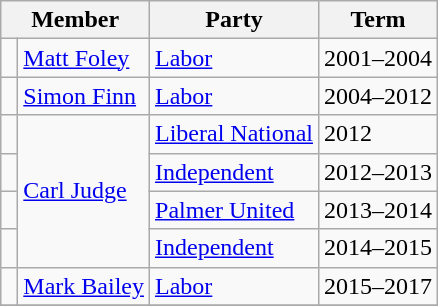<table class="wikitable">
<tr>
<th colspan="2">Member</th>
<th>Party</th>
<th>Term</th>
</tr>
<tr>
<td> </td>
<td><a href='#'>Matt Foley</a></td>
<td><a href='#'>Labor</a></td>
<td>2001–2004</td>
</tr>
<tr>
<td> </td>
<td><a href='#'>Simon Finn</a></td>
<td><a href='#'>Labor</a></td>
<td>2004–2012</td>
</tr>
<tr>
<td></td>
<td rowspan="4"><a href='#'>Carl Judge</a></td>
<td><a href='#'>Liberal National</a></td>
<td>2012</td>
</tr>
<tr>
<td></td>
<td><a href='#'>Independent</a></td>
<td>2012–2013</td>
</tr>
<tr>
<td></td>
<td><a href='#'>Palmer United</a></td>
<td>2013–2014</td>
</tr>
<tr>
<td></td>
<td><a href='#'>Independent</a></td>
<td>2014–2015</td>
</tr>
<tr>
<td> </td>
<td><a href='#'>Mark Bailey</a></td>
<td><a href='#'>Labor</a></td>
<td>2015–2017</td>
</tr>
<tr>
</tr>
</table>
